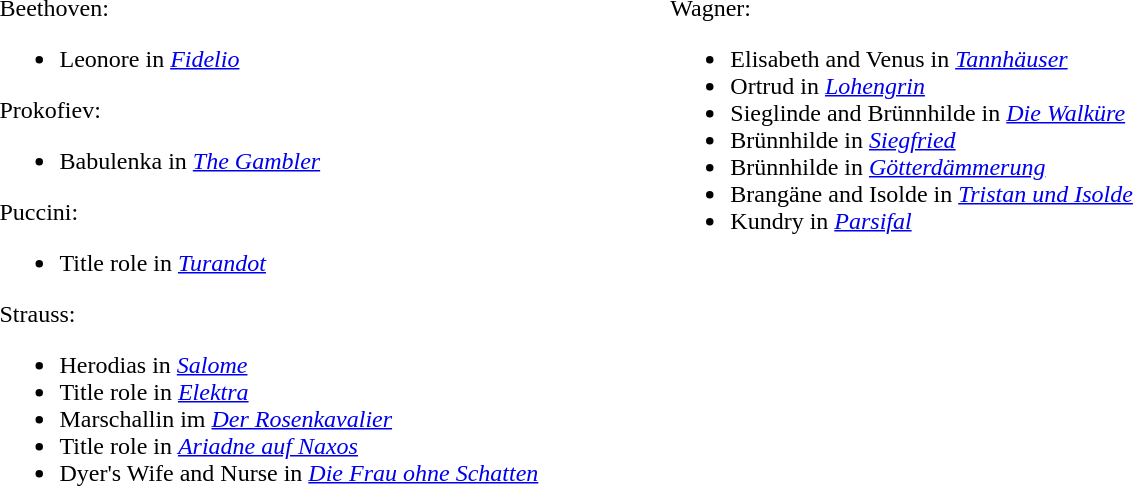<table>
<tr>
<td valign="top"><br>Beethoven:<ul><li>Leonore in <em><a href='#'>Fidelio</a></em></li></ul>Prokofiev:<ul><li>Babulenka in <em><a href='#'>The Gambler</a></em></li></ul>Puccini:<ul><li>Title role in <em><a href='#'>Turandot</a></em></li></ul>Strauss:<ul><li>Herodias in <em><a href='#'>Salome</a></em></li><li>Title role in <em><a href='#'>Elektra</a></em></li><li>Marschallin im <em><a href='#'>Der Rosenkavalier</a></em></li><li>Title role in <em><a href='#'>Ariadne auf Naxos</a></em></li><li>Dyer's Wife and Nurse in <em><a href='#'>Die Frau ohne Schatten</a></em></li></ul></td>
<td width="80"> </td>
<td valign="top"><br>Wagner:<ul><li>Elisabeth and Venus in <em><a href='#'>Tannhäuser</a></em></li><li>Ortrud in <em><a href='#'>Lohengrin</a></em></li><li>Sieglinde and Brünnhilde in <em><a href='#'>Die Walküre</a></em></li><li>Brünnhilde in <em><a href='#'>Siegfried</a></em></li><li>Brünnhilde in <em><a href='#'>Götterdämmerung</a></em></li><li>Brangäne and Isolde in <em><a href='#'>Tristan und Isolde</a></em></li><li>Kundry in <em><a href='#'>Parsifal</a></em></li></ul></td>
</tr>
</table>
